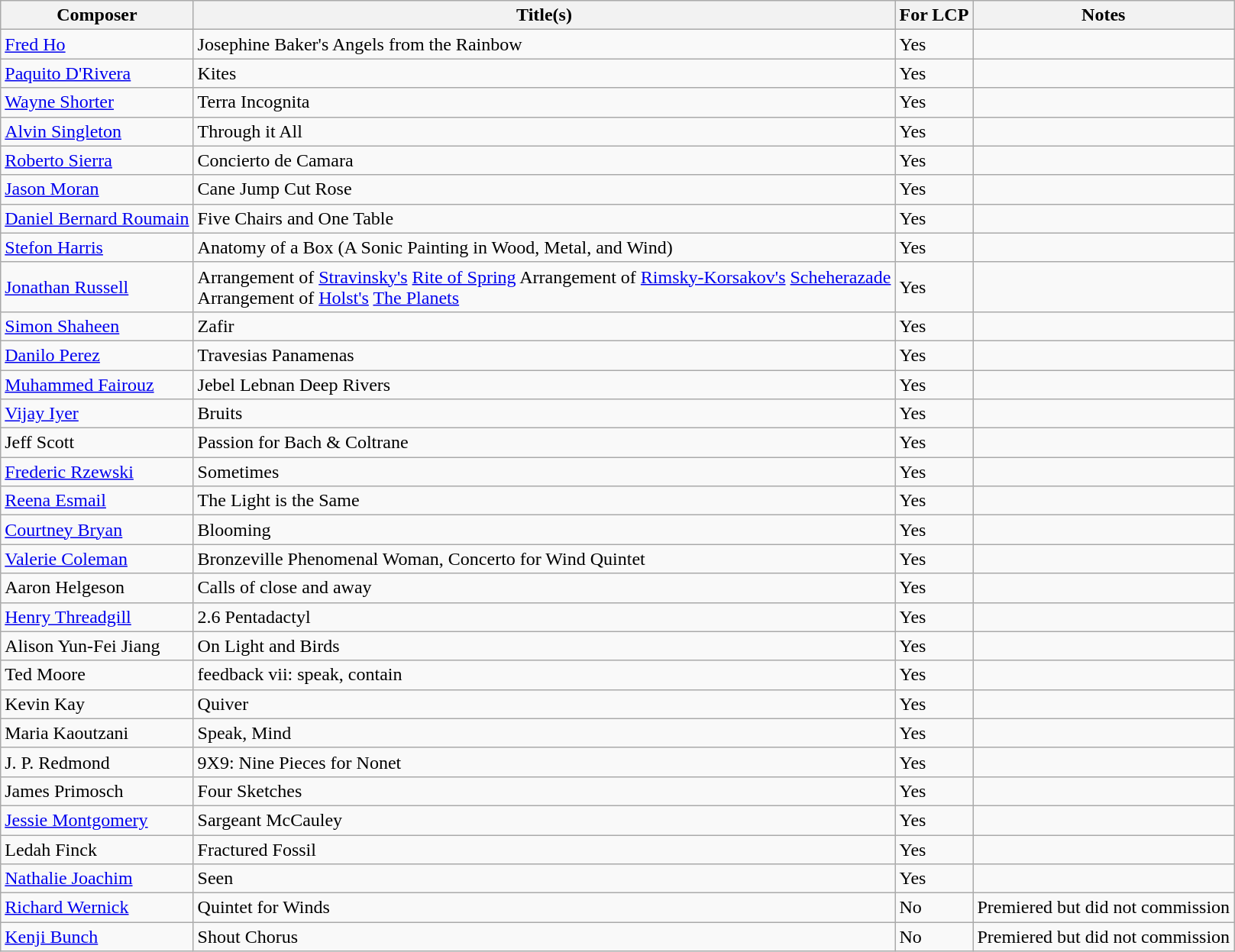<table class="wikitable">
<tr>
<th>Composer</th>
<th>Title(s)</th>
<th>For LCP</th>
<th>Notes</th>
</tr>
<tr>
<td><a href='#'>Fred Ho</a></td>
<td>Josephine Baker's Angels from the Rainbow</td>
<td>Yes</td>
<td></td>
</tr>
<tr>
<td><a href='#'>Paquito D'Rivera</a></td>
<td>Kites</td>
<td>Yes</td>
<td></td>
</tr>
<tr>
<td><a href='#'>Wayne Shorter</a></td>
<td>Terra Incognita</td>
<td>Yes</td>
<td></td>
</tr>
<tr>
<td><a href='#'>Alvin Singleton</a></td>
<td>Through it All</td>
<td>Yes</td>
<td></td>
</tr>
<tr>
<td><a href='#'>Roberto Sierra</a></td>
<td>Concierto de Camara</td>
<td>Yes</td>
<td></td>
</tr>
<tr>
<td><a href='#'>Jason Moran</a></td>
<td>Cane Jump Cut Rose</td>
<td>Yes</td>
<td></td>
</tr>
<tr>
<td><a href='#'>Daniel Bernard Roumain</a></td>
<td>Five Chairs and One Table</td>
<td>Yes</td>
<td></td>
</tr>
<tr>
<td><a href='#'>Stefon Harris</a></td>
<td>Anatomy of a Box (A Sonic Painting in Wood, Metal, and Wind)</td>
<td>Yes</td>
<td></td>
</tr>
<tr>
<td><a href='#'>Jonathan Russell</a></td>
<td>Arrangement of <a href='#'>Stravinsky's</a> <a href='#'>Rite of Spring</a> Arrangement of <a href='#'>Rimsky-Korsakov's</a> <a href='#'>Scheherazade</a><br>Arrangement of <a href='#'>Holst's</a> <a href='#'>The Planets</a></td>
<td>Yes</td>
<td></td>
</tr>
<tr>
<td><a href='#'>Simon Shaheen</a></td>
<td>Zafir</td>
<td>Yes</td>
<td></td>
</tr>
<tr>
<td><a href='#'>Danilo Perez</a></td>
<td>Travesias Panamenas</td>
<td>Yes</td>
<td></td>
</tr>
<tr>
<td><a href='#'>Muhammed Fairouz</a></td>
<td>Jebel Lebnan Deep Rivers</td>
<td>Yes</td>
<td></td>
</tr>
<tr>
<td><a href='#'>Vijay Iyer</a></td>
<td>Bruits</td>
<td>Yes</td>
<td></td>
</tr>
<tr>
<td>Jeff Scott</td>
<td>Passion for Bach & Coltrane</td>
<td>Yes</td>
<td></td>
</tr>
<tr>
<td><a href='#'>Frederic Rzewski</a></td>
<td>Sometimes</td>
<td>Yes</td>
<td></td>
</tr>
<tr>
<td><a href='#'>Reena Esmail</a></td>
<td>The Light is the Same</td>
<td>Yes</td>
<td></td>
</tr>
<tr>
<td><a href='#'>Courtney Bryan</a></td>
<td>Blooming</td>
<td>Yes</td>
<td></td>
</tr>
<tr>
<td><a href='#'>Valerie Coleman</a></td>
<td>Bronzeville Phenomenal Woman, Concerto for Wind Quintet</td>
<td>Yes</td>
<td></td>
</tr>
<tr>
<td>Aaron Helgeson</td>
<td>Calls of close and away</td>
<td>Yes</td>
<td></td>
</tr>
<tr>
<td><a href='#'>Henry Threadgill</a></td>
<td>2.6 Pentadactyl</td>
<td>Yes</td>
<td></td>
</tr>
<tr>
<td>Alison Yun-Fei Jiang</td>
<td>On Light and Birds</td>
<td>Yes</td>
<td></td>
</tr>
<tr>
<td>Ted Moore</td>
<td>feedback vii: speak, contain</td>
<td>Yes</td>
<td></td>
</tr>
<tr>
<td>Kevin Kay</td>
<td>Quiver</td>
<td>Yes</td>
<td></td>
</tr>
<tr>
<td>Maria Kaoutzani</td>
<td>Speak, Mind</td>
<td>Yes</td>
<td></td>
</tr>
<tr>
<td>J. P. Redmond</td>
<td>9X9: Nine Pieces for Nonet</td>
<td>Yes</td>
<td></td>
</tr>
<tr>
<td>James Primosch</td>
<td>Four Sketches</td>
<td>Yes</td>
<td></td>
</tr>
<tr>
<td><a href='#'>Jessie Montgomery</a></td>
<td>Sargeant McCauley</td>
<td>Yes</td>
<td></td>
</tr>
<tr>
<td>Ledah Finck</td>
<td>Fractured Fossil</td>
<td>Yes</td>
<td></td>
</tr>
<tr>
<td><a href='#'>Nathalie Joachim</a></td>
<td>Seen</td>
<td>Yes</td>
<td></td>
</tr>
<tr>
<td><a href='#'>Richard Wernick</a></td>
<td>Quintet for Winds</td>
<td>No</td>
<td>Premiered but did not commission</td>
</tr>
<tr>
<td><a href='#'>Kenji Bunch</a></td>
<td>Shout Chorus</td>
<td>No</td>
<td>Premiered but did not commission</td>
</tr>
</table>
